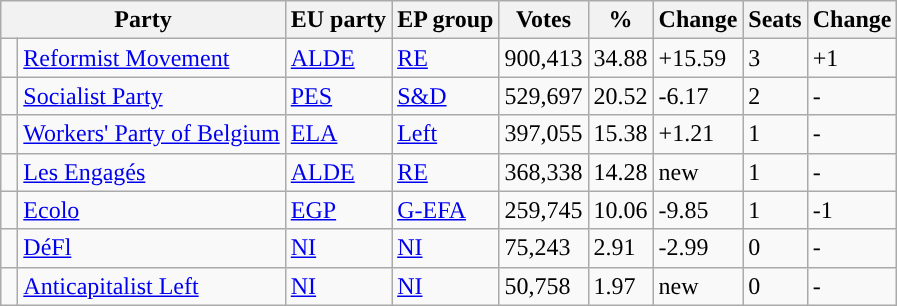<table class="wikitable">
<tr>
<th colspan="2">Party</th>
<th>EU party</th>
<th>EP group</th>
<th>Votes</th>
<th>%</th>
<th>Change</th>
<th>Seats</th>
<th>Change</th>
</tr>
<tr>
<td style="background-color:"> </td>
<td><a href='#'>Reformist Movement</a></td>
<td><a href='#'>ALDE</a></td>
<td><a href='#'>RE</a></td>
<td>900,413</td>
<td>34.88</td>
<td>+15.59</td>
<td>3</td>
<td>+1</td>
</tr>
<tr>
<td style="background-color:"> </td>
<td><a href='#'>Socialist Party</a></td>
<td><a href='#'>PES</a></td>
<td><a href='#'>S&D</a></td>
<td>529,697</td>
<td>20.52</td>
<td>-6.17</td>
<td>2</td>
<td>-</td>
</tr>
<tr>
<td style="background-color:"> </td>
<td><a href='#'>Workers' Party of Belgium</a></td>
<td><a href='#'>ELA</a></td>
<td><a href='#'>Left</a></td>
<td>397,055</td>
<td>15.38</td>
<td>+1.21</td>
<td>1</td>
<td>-</td>
</tr>
<tr>
<td style="background-color:"> </td>
<td><a href='#'>Les Engagés</a></td>
<td><a href='#'>ALDE</a></td>
<td><a href='#'>RE</a></td>
<td>368,338</td>
<td>14.28</td>
<td>new</td>
<td>1</td>
<td>-</td>
</tr>
<tr>
<td style="background-color:"> </td>
<td><a href='#'>Ecolo</a></td>
<td><a href='#'>EGP</a></td>
<td><a href='#'>G-EFA</a></td>
<td>259,745</td>
<td>10.06</td>
<td>-9.85</td>
<td>1</td>
<td>-1</td>
</tr>
<tr>
<td style="background-color:"> </td>
<td><a href='#'>DéFl</a></td>
<td><a href='#'>NI</a></td>
<td><a href='#'>NI</a></td>
<td>75,243</td>
<td>2.91</td>
<td>-2.99</td>
<td>0</td>
<td>-</td>
</tr>
<tr>
<td style="background-color:"> </td>
<td><a href='#'>Anticapitalist Left</a></td>
<td><a href='#'>NI</a></td>
<td><a href='#'>NI</a></td>
<td>50,758</td>
<td>1.97</td>
<td>new</td>
<td>0</td>
<td>-</td>
</tr>
</table>
